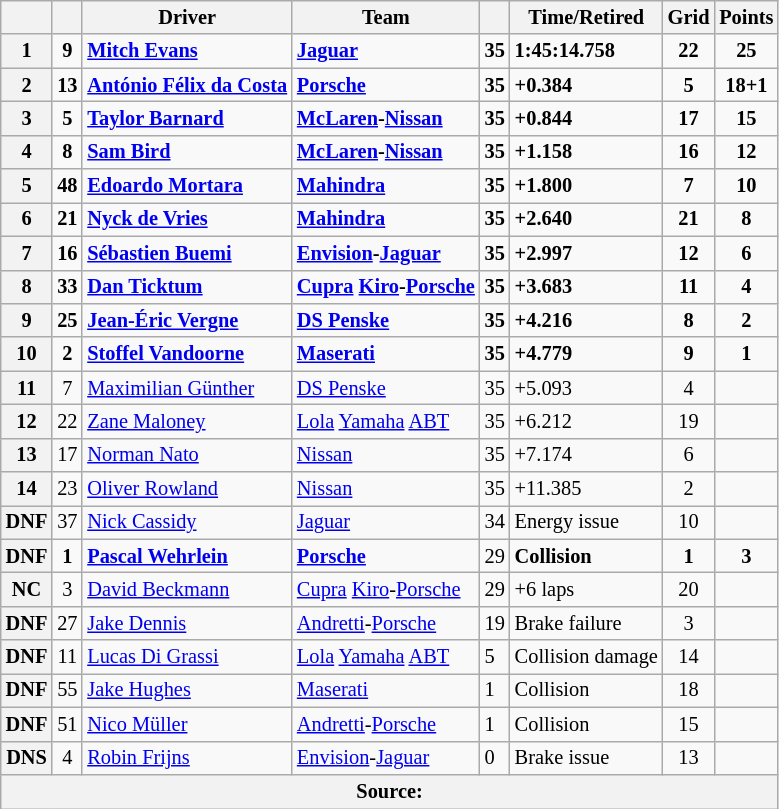<table class="wikitable sortable" style="font-size: 85%">
<tr>
<th scope="col"></th>
<th scope="col"></th>
<th scope="col">Driver</th>
<th scope="col">Team</th>
<th></th>
<th>Time/Retired</th>
<th>Grid</th>
<th>Points</th>
</tr>
<tr>
<th scope="row">1</th>
<td align="center"><strong>9</strong></td>
<td data-sort-value=""><strong> <a href='#'>Mitch Evans</a></strong></td>
<td><a href='#'><strong>Jaguar</strong></a></td>
<td><strong>35</strong></td>
<td><strong>1:45:14.758</strong></td>
<td align="center"><strong>22</strong></td>
<td align="center"><strong>25</strong></td>
</tr>
<tr>
<th scope="row">2</th>
<td align="center"><strong>13</strong></td>
<td data-sort-value=""><strong> <a href='#'>António Félix da Costa</a></strong></td>
<td><a href='#'><strong>Porsche</strong></a></td>
<td><strong>35</strong></td>
<td><strong>+0.384</strong></td>
<td align="center"><strong>5</strong></td>
<td align="center"><strong>18+1</strong></td>
</tr>
<tr>
<th scope="row">3</th>
<td align="center"><strong>5</strong></td>
<td data-sort-value=""><strong> <a href='#'>Taylor Barnard</a></strong></td>
<td><strong><a href='#'>McLaren</a>-<a href='#'>Nissan</a></strong></td>
<td><strong>35</strong></td>
<td><strong>+0.844</strong></td>
<td align="center"><strong>17</strong></td>
<td align="center"><strong>15</strong></td>
</tr>
<tr>
<th scope="row">4</th>
<td align="center"><strong>8</strong></td>
<td data-sort-value=""><strong> <a href='#'>Sam Bird</a></strong></td>
<td><strong><a href='#'>McLaren</a>-<a href='#'>Nissan</a></strong></td>
<td><strong>35</strong></td>
<td><strong>+1.158</strong></td>
<td align="center"><strong>16</strong></td>
<td align="center"><strong>12</strong></td>
</tr>
<tr>
<th scope="row">5</th>
<td align="center"><strong>48</strong></td>
<td data-sort-value=""><strong> <a href='#'>Edoardo Mortara</a></strong></td>
<td><a href='#'><strong>Mahindra</strong></a></td>
<td><strong>35</strong></td>
<td><strong>+1.800</strong></td>
<td align="center"><strong>7</strong></td>
<td align="center"><strong>10</strong></td>
</tr>
<tr>
<th scope="row">6</th>
<td align="center"><strong>21</strong></td>
<td data-sort-value=""><strong> <a href='#'>Nyck de Vries</a></strong></td>
<td><a href='#'><strong>Mahindra</strong></a></td>
<td><strong>35</strong></td>
<td><strong>+2.640</strong></td>
<td align="center"><strong>21</strong></td>
<td align="center"><strong>8</strong></td>
</tr>
<tr>
<th scope="row">7</th>
<td align="center"><strong>16</strong></td>
<td data-sort-value=""><strong> <a href='#'>Sébastien Buemi</a></strong></td>
<td><strong><a href='#'>Envision</a>-<a href='#'>Jaguar</a></strong></td>
<td><strong>35</strong></td>
<td><strong>+2.997</strong></td>
<td align="center"><strong>12</strong></td>
<td align="center"><strong>6</strong></td>
</tr>
<tr>
<th scope="row">8</th>
<td align="center"><strong>33</strong></td>
<td data-sort-value=""><strong> <a href='#'>Dan Ticktum</a></strong></td>
<td><strong><a href='#'>Cupra</a> <a href='#'>Kiro</a>-<a href='#'>Porsche</a></strong></td>
<td><strong>35</strong></td>
<td><strong>+3.683</strong></td>
<td align="center"><strong>11</strong></td>
<td align="center"><strong>4</strong></td>
</tr>
<tr>
<th scope="row">9</th>
<td align="center"><strong>25</strong></td>
<td data-sort-value=""><strong> <a href='#'>Jean-Éric Vergne</a></strong></td>
<td><strong><a href='#'>DS Penske</a></strong></td>
<td><strong>35</strong></td>
<td><strong>+4.216</strong></td>
<td align="center"><strong>8</strong></td>
<td align="center"><strong>2</strong></td>
</tr>
<tr>
<th scope="row">10</th>
<td align="center"><strong>2</strong></td>
<td data-sort-value=""><strong> <a href='#'>Stoffel Vandoorne</a></strong></td>
<td><a href='#'><strong>Maserati</strong></a></td>
<td><strong>35</strong></td>
<td><strong>+4.779</strong></td>
<td align="center"><strong>9</strong></td>
<td align="center"><strong>1</strong></td>
</tr>
<tr>
<th scope="row">11</th>
<td align="center">7</td>
<td data-sort-value=""> <a href='#'>Maximilian Günther</a></td>
<td><a href='#'>DS Penske</a></td>
<td>35</td>
<td>+5.093</td>
<td align="center">4</td>
<td></td>
</tr>
<tr>
<th scope="row">12</th>
<td align="center">22</td>
<td data-sort-value=""> <a href='#'>Zane Maloney</a></td>
<td><a href='#'>Lola</a> <a href='#'>Yamaha</a> <a href='#'>ABT</a></td>
<td>35</td>
<td>+6.212</td>
<td align="center">19</td>
<td></td>
</tr>
<tr>
<th scope="row">13</th>
<td align="center">17</td>
<td data-sort-value=""> <a href='#'>Norman Nato</a></td>
<td><a href='#'>Nissan</a></td>
<td>35</td>
<td>+7.174</td>
<td align="center">6</td>
<td></td>
</tr>
<tr>
<th scope="row">14</th>
<td align="center">23</td>
<td data-sort-value=""> <a href='#'>Oliver Rowland</a></td>
<td><a href='#'>Nissan</a></td>
<td>35</td>
<td>+11.385</td>
<td align="center">2</td>
<td></td>
</tr>
<tr>
<th scope="row">DNF</th>
<td align="center">37</td>
<td data-sort-value=""> <a href='#'>Nick Cassidy</a></td>
<td><a href='#'>Jaguar</a></td>
<td>34</td>
<td>Energy issue</td>
<td align="center">10</td>
<td></td>
</tr>
<tr>
<th scope="row">DNF</th>
<td align="center"><strong>1</strong></td>
<td data-sort-value=""><strong> <a href='#'>Pascal Wehrlein</a></strong></td>
<td><a href='#'><strong>Porsche</strong></a></td>
<td>29</td>
<td><strong>Collision</strong></td>
<td align="center"><strong>1</strong></td>
<td align="center"><strong>3</strong></td>
</tr>
<tr>
<th scope="row">NC</th>
<td align="center">3</td>
<td data-sort-value=""> <a href='#'>David Beckmann</a></td>
<td><a href='#'>Cupra</a> <a href='#'>Kiro</a>-<a href='#'>Porsche</a></td>
<td>29</td>
<td>+6 laps</td>
<td align="center">20</td>
<td></td>
</tr>
<tr>
<th scope="row">DNF</th>
<td align="center">27</td>
<td data-sort-value=""> <a href='#'>Jake Dennis</a></td>
<td><a href='#'>Andretti</a>-<a href='#'>Porsche</a></td>
<td>19</td>
<td>Brake failure</td>
<td align="center">3</td>
<td></td>
</tr>
<tr>
<th scope="row">DNF</th>
<td align="center">11</td>
<td data-sort-value=""> <a href='#'>Lucas Di Grassi</a></td>
<td><a href='#'>Lola</a> <a href='#'>Yamaha</a> <a href='#'>ABT</a></td>
<td>5</td>
<td>Collision damage</td>
<td align="center">14</td>
<td></td>
</tr>
<tr>
<th scope="row">DNF</th>
<td align="center">55</td>
<td data-sort-value=""> <a href='#'>Jake Hughes</a></td>
<td><a href='#'>Maserati</a></td>
<td>1</td>
<td>Collision</td>
<td align="center">18</td>
<td></td>
</tr>
<tr>
<th scope="row">DNF</th>
<td align="center">51</td>
<td data-sort-value=""> <a href='#'>Nico Müller</a></td>
<td><a href='#'>Andretti</a>-<a href='#'>Porsche</a></td>
<td>1</td>
<td>Collision</td>
<td align="center">15</td>
<td></td>
</tr>
<tr>
<th scope="row">DNS</th>
<td align="center">4</td>
<td data-sort-value=""> <a href='#'>Robin Frijns</a></td>
<td><a href='#'>Envision</a>-<a href='#'>Jaguar</a></td>
<td>0</td>
<td>Brake issue</td>
<td align="center">13</td>
<td></td>
</tr>
<tr>
<th colspan="8">Source: </th>
</tr>
</table>
